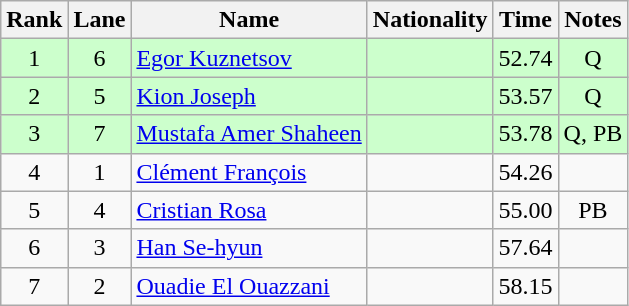<table class="wikitable sortable" style="text-align:center">
<tr>
<th>Rank</th>
<th>Lane</th>
<th>Name</th>
<th>Nationality</th>
<th>Time</th>
<th>Notes</th>
</tr>
<tr bgcolor=ccffcc>
<td align=center>1</td>
<td align=center>6</td>
<td align=left><a href='#'>Egor Kuznetsov</a></td>
<td align=left></td>
<td>52.74</td>
<td>Q</td>
</tr>
<tr bgcolor=ccffcc>
<td align=center>2</td>
<td align=center>5</td>
<td align=left><a href='#'>Kion Joseph</a></td>
<td align=left></td>
<td>53.57</td>
<td>Q</td>
</tr>
<tr bgcolor=ccffcc>
<td align=center>3</td>
<td align=center>7</td>
<td align=left><a href='#'>Mustafa Amer Shaheen</a></td>
<td align=left></td>
<td>53.78</td>
<td>Q, PB</td>
</tr>
<tr>
<td align=center>4</td>
<td align=center>1</td>
<td align=left><a href='#'>Clément François</a></td>
<td align=left></td>
<td>54.26</td>
<td></td>
</tr>
<tr>
<td align=center>5</td>
<td align=center>4</td>
<td align=left><a href='#'>Cristian Rosa</a></td>
<td align=left></td>
<td>55.00</td>
<td>PB</td>
</tr>
<tr>
<td align=center>6</td>
<td align=center>3</td>
<td align=left><a href='#'>Han Se-hyun</a></td>
<td align=left></td>
<td>57.64</td>
<td></td>
</tr>
<tr>
<td align=center>7</td>
<td align=center>2</td>
<td align=left><a href='#'>Ouadie El Ouazzani</a></td>
<td align=left></td>
<td>58.15</td>
<td></td>
</tr>
</table>
